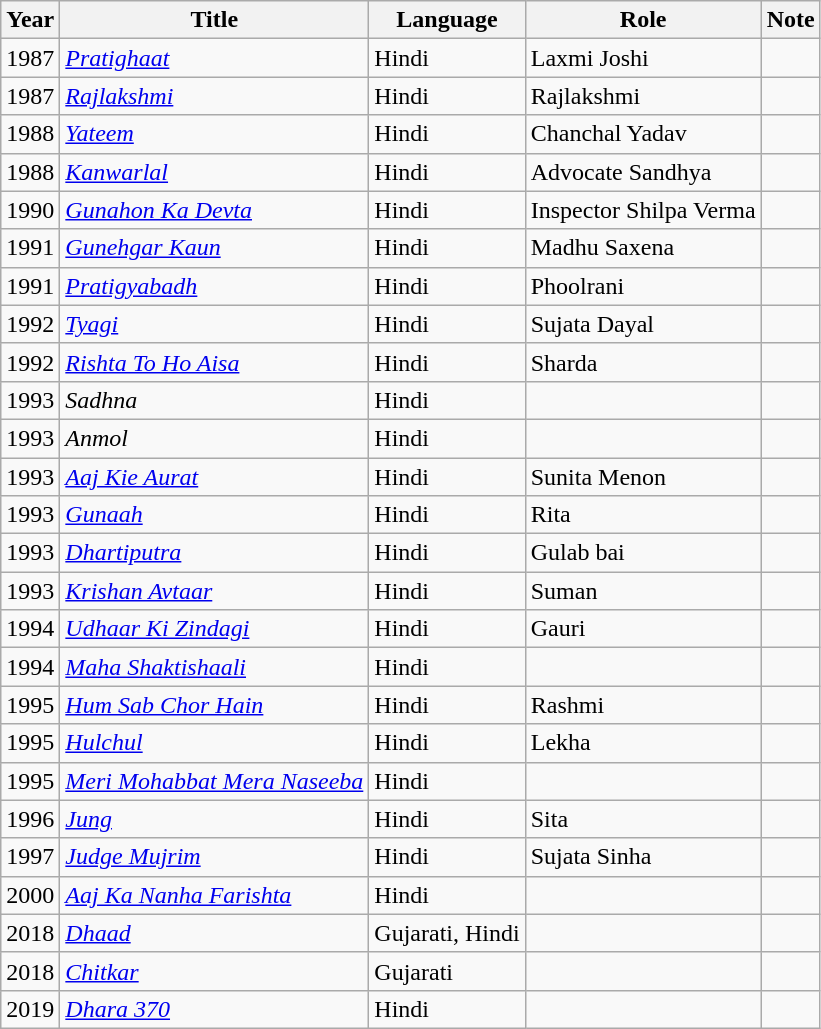<table class="wikitable sortable">
<tr>
<th>Year</th>
<th>Title</th>
<th>Language</th>
<th>Role</th>
<th>Note</th>
</tr>
<tr>
<td>1987</td>
<td><em><a href='#'>Pratighaat</a></em></td>
<td>Hindi</td>
<td>Laxmi Joshi</td>
<td></td>
</tr>
<tr>
<td>1987</td>
<td><em><a href='#'>Rajlakshmi</a></em></td>
<td>Hindi</td>
<td>Rajlakshmi</td>
<td></td>
</tr>
<tr>
<td>1988</td>
<td><em><a href='#'>Yateem</a></em></td>
<td>Hindi</td>
<td>Chanchal Yadav</td>
<td></td>
</tr>
<tr>
<td>1988</td>
<td><em><a href='#'>Kanwarlal</a></em></td>
<td>Hindi</td>
<td>Advocate Sandhya</td>
<td></td>
</tr>
<tr>
<td>1990</td>
<td><em><a href='#'>Gunahon Ka Devta</a></em></td>
<td>Hindi</td>
<td>Inspector Shilpa Verma</td>
<td></td>
</tr>
<tr>
<td>1991</td>
<td><em><a href='#'>Gunehgar Kaun</a></em></td>
<td>Hindi</td>
<td>Madhu Saxena</td>
<td></td>
</tr>
<tr>
<td>1991</td>
<td><em><a href='#'>Pratigyabadh</a></em></td>
<td>Hindi</td>
<td>Phoolrani</td>
<td></td>
</tr>
<tr>
<td>1992</td>
<td><em><a href='#'>Tyagi</a></em></td>
<td>Hindi</td>
<td>Sujata Dayal</td>
<td></td>
</tr>
<tr>
<td>1992</td>
<td><em><a href='#'>Rishta To Ho Aisa</a></em></td>
<td>Hindi</td>
<td>Sharda</td>
<td></td>
</tr>
<tr>
<td>1993</td>
<td><em>Sadhna</em></td>
<td>Hindi</td>
<td></td>
<td></td>
</tr>
<tr>
<td>1993</td>
<td><em>Anmol</em></td>
<td>Hindi</td>
<td></td>
<td></td>
</tr>
<tr>
<td>1993</td>
<td><em><a href='#'>Aaj Kie Aurat</a></em></td>
<td>Hindi</td>
<td>Sunita Menon</td>
<td></td>
</tr>
<tr>
<td>1993</td>
<td><em><a href='#'>Gunaah</a></em></td>
<td>Hindi</td>
<td>Rita</td>
<td></td>
</tr>
<tr>
<td>1993</td>
<td><em><a href='#'>Dhartiputra</a></em></td>
<td>Hindi</td>
<td>Gulab bai</td>
<td></td>
</tr>
<tr>
<td>1993</td>
<td><em><a href='#'>Krishan Avtaar</a></em></td>
<td>Hindi</td>
<td>Suman</td>
<td></td>
</tr>
<tr>
<td>1994</td>
<td><em><a href='#'>Udhaar Ki Zindagi</a></em></td>
<td>Hindi</td>
<td>Gauri</td>
<td></td>
</tr>
<tr>
<td>1994</td>
<td><em><a href='#'>Maha Shaktishaali</a></em></td>
<td>Hindi</td>
<td></td>
<td></td>
</tr>
<tr>
<td>1995</td>
<td><em><a href='#'>Hum Sab Chor Hain</a></em></td>
<td>Hindi</td>
<td>Rashmi</td>
<td></td>
</tr>
<tr>
<td>1995</td>
<td><em><a href='#'>Hulchul</a></em></td>
<td>Hindi</td>
<td>Lekha</td>
<td></td>
</tr>
<tr>
<td>1995</td>
<td><em><a href='#'>Meri Mohabbat Mera Naseeba</a></em></td>
<td>Hindi</td>
<td></td>
<td></td>
</tr>
<tr>
<td>1996</td>
<td><em><a href='#'>Jung</a></em></td>
<td>Hindi</td>
<td>Sita</td>
<td></td>
</tr>
<tr>
<td>1997</td>
<td><em><a href='#'>Judge Mujrim</a></em></td>
<td>Hindi</td>
<td>Sujata Sinha</td>
<td></td>
</tr>
<tr>
<td>2000</td>
<td><em><a href='#'>Aaj Ka Nanha Farishta</a></em></td>
<td>Hindi</td>
<td></td>
<td></td>
</tr>
<tr>
<td>2018</td>
<td><em><a href='#'>Dhaad</a></em></td>
<td>Gujarati, Hindi</td>
<td></td>
<td></td>
</tr>
<tr>
<td>2018</td>
<td><em><a href='#'>Chitkar</a></em></td>
<td>Gujarati</td>
<td></td>
<td></td>
</tr>
<tr>
<td>2019</td>
<td><em><a href='#'>Dhara 370</a></em></td>
<td>Hindi</td>
<td></td>
<td></td>
</tr>
</table>
